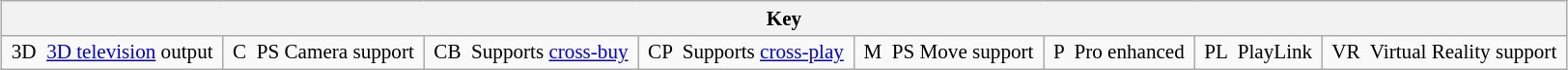<table class="wikitable" style="margin-left: auto; margin-right: auto; border: none; font-size:88%">
<tr>
<th colspan="8">Key</th>
</tr>
<tr>
<td><span> 3D </span> <a href='#'>3D television</a> output </td>
<td><span> C </span> PS Camera support </td>
<td><span> CB </span> Supports <a href='#'>cross-buy</a> </td>
<td><span> CP </span> Supports <a href='#'>cross-play</a> </td>
<td><span> M </span> PS Move support </td>
<td><span> P </span> Pro enhanced </td>
<td><span> PL </span> PlayLink </td>
<td><span> VR </span> Virtual Reality support </td>
</tr>
</table>
